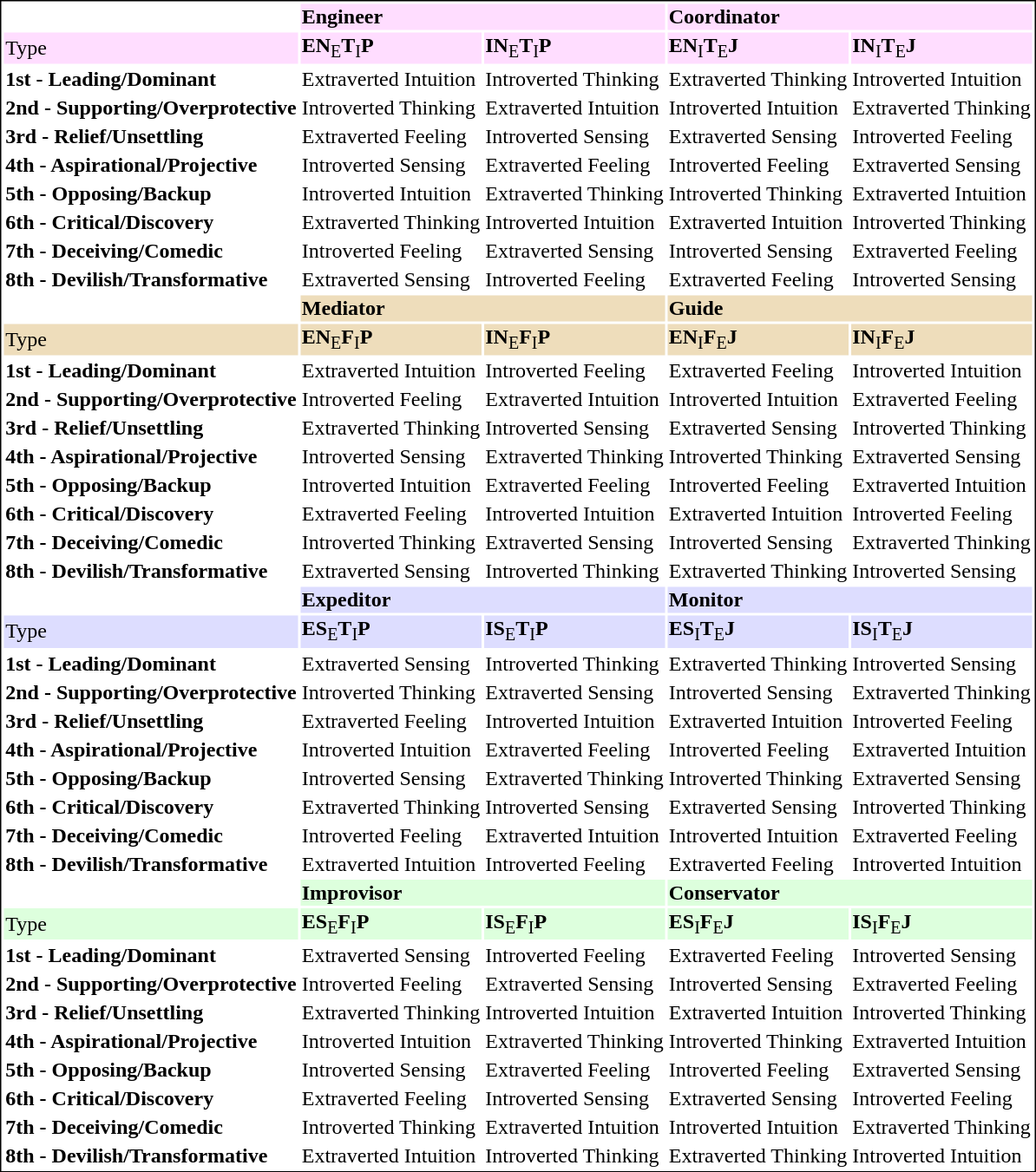<table border="0" align="center" style=" table-layout: auto; border: 1px; border-color: #000000; border-style: solid;">
<tr>
<td> </td>
<td bgcolor="#FFDDFF" colspan="2"><div><strong>Engineer</strong></div></td>
<td bgcolor="#FFDDFF" colspan="2"><div><strong>Coordinator</strong></div></td>
</tr>
<tr>
<td bgcolor="#FFDDFF">Type</td>
<td bgcolor="#FFDDFF"><div><strong>EN</strong><sub><span>E</span></sub><strong>T</strong><sub><span>I</span></sub><strong>P</strong></div></td>
<td bgcolor="#FFDDFF"><div><strong>IN</strong><sub><span>E</span></sub><strong>T</strong><sub><span>I</span></sub><strong>P</strong></div></td>
<td bgcolor="#FFDDFF"><div><strong>EN</strong><sub><span>I</span></sub><strong>T</strong><sub><span>E</span></sub><strong>J</strong></div></td>
<td bgcolor="#FFDDFF"><div><strong>IN</strong><sub><span>I</span></sub><strong>T</strong><sub><span>E</span></sub><strong>J</strong></div></td>
</tr>
<tr>
<td><strong><span>1st - Leading/Dominant</span></strong></td>
<td><span>Extraverted Intuition</span></td>
<td><span>Introverted Thinking</span></td>
<td><span>Extraverted Thinking</span></td>
<td><span>Introverted Intuition</span></td>
</tr>
<tr>
<td><strong><span>2nd - Supporting/Overprotective</span></strong></td>
<td><span>Introverted Thinking</span></td>
<td><span>Extraverted Intuition</span></td>
<td><span>Introverted Intuition</span></td>
<td><span>Extraverted Thinking</span></td>
</tr>
<tr>
<td><strong><span>3rd - Relief/Unsettling</span></strong></td>
<td><span>Extraverted Feeling</span></td>
<td><span>Introverted Sensing</span></td>
<td><span>Extraverted Sensing</span></td>
<td><span>Introverted Feeling</span></td>
</tr>
<tr>
<td><strong><span>4th - Aspirational/Projective</span></strong></td>
<td><span>Introverted Sensing</span></td>
<td><span>Extraverted Feeling</span></td>
<td><span>Introverted Feeling</span></td>
<td><span>Extraverted Sensing</span></td>
</tr>
<tr>
<td><strong><span>5th - Opposing/Backup</span></strong></td>
<td><span>Introverted Intuition</span></td>
<td><span>Extraverted Thinking</span></td>
<td><span>Introverted Thinking</span></td>
<td><span>Extraverted Intuition</span></td>
</tr>
<tr>
<td><strong><span>6th - Critical/Discovery</span></strong></td>
<td><span>Extraverted Thinking</span></td>
<td><span>Introverted Intuition</span></td>
<td><span>Extraverted Intuition</span></td>
<td><span>Introverted Thinking</span></td>
</tr>
<tr>
<td><strong><span>7th - Deceiving/Comedic</span></strong></td>
<td><span>Introverted Feeling</span></td>
<td><span>Extraverted Sensing</span></td>
<td><span>Introverted Sensing</span></td>
<td><span>Extraverted Feeling</span></td>
</tr>
<tr>
<td><strong><span>8th - Devilish/Transformative</span></strong></td>
<td><span>Extraverted Sensing</span></td>
<td><span>Introverted Feeling</span></td>
<td><span>Extraverted Feeling</span></td>
<td><span>Introverted Sensing</span></td>
</tr>
<tr>
<td> </td>
<td bgcolor="#EEDDBB" colspan="2"><div><strong>Mediator</strong></div></td>
<td bgcolor="#EEDDBB" colspan="2"><div><strong>Guide</strong></div></td>
</tr>
<tr>
<td bgcolor="#EEDDBB">Type</td>
<td bgcolor="#EEDDBB"><div><strong>EN</strong><sub><span>E</span></sub><strong>F</strong><sub><span>I</span></sub><strong>P</strong></div></td>
<td bgcolor="#EEDDBB"><div><strong>IN</strong><sub><span>E</span></sub><strong>F</strong><sub><span>I</span></sub><strong>P</strong></div></td>
<td bgcolor="#EEDDBB"><div><strong>EN</strong><sub><span>I</span></sub><strong>F</strong><sub><span>E</span></sub><strong>J</strong></div></td>
<td bgcolor="#EEDDBB"><div><strong>IN</strong><sub><span>I</span></sub><strong>F</strong><sub><span>E</span></sub><strong>J</strong></div></td>
</tr>
<tr>
<td><strong><span>1st - Leading/Dominant</span></strong></td>
<td><span>Extraverted Intuition</span></td>
<td><span>Introverted Feeling</span></td>
<td><span>Extraverted Feeling</span></td>
<td><span>Introverted Intuition</span></td>
</tr>
<tr>
<td><strong><span>2nd - Supporting/Overprotective</span></strong></td>
<td><span>Introverted Feeling</span></td>
<td><span>Extraverted Intuition</span></td>
<td><span>Introverted Intuition</span></td>
<td><span>Extraverted Feeling</span></td>
</tr>
<tr>
<td><strong><span>3rd - Relief/Unsettling</span></strong></td>
<td><span>Extraverted Thinking</span></td>
<td><span>Introverted Sensing</span></td>
<td><span>Extraverted Sensing</span></td>
<td><span>Introverted Thinking</span></td>
</tr>
<tr>
<td><strong><span>4th - Aspirational/Projective</span></strong></td>
<td><span>Introverted Sensing</span></td>
<td><span>Extraverted Thinking</span></td>
<td><span>Introverted Thinking</span></td>
<td><span>Extraverted Sensing</span></td>
</tr>
<tr>
<td><strong><span>5th - Opposing/Backup</span></strong></td>
<td><span>Introverted Intuition</span></td>
<td><span>Extraverted Feeling</span></td>
<td><span>Introverted Feeling</span></td>
<td><span>Extraverted Intuition</span></td>
</tr>
<tr>
<td><strong><span>6th - Critical/Discovery</span></strong></td>
<td><span>Extraverted Feeling</span></td>
<td><span>Introverted Intuition</span></td>
<td><span>Extraverted Intuition</span></td>
<td><span>Introverted Feeling</span></td>
</tr>
<tr>
<td><strong><span>7th - Deceiving/Comedic</span></strong></td>
<td><span>Introverted Thinking</span></td>
<td><span>Extraverted Sensing</span></td>
<td><span>Introverted Sensing</span></td>
<td><span>Extraverted Thinking</span></td>
</tr>
<tr>
<td><strong><span>8th - Devilish/Transformative</span></strong></td>
<td><span>Extraverted Sensing</span></td>
<td><span>Introverted Thinking</span></td>
<td><span>Extraverted Thinking</span></td>
<td><span>Introverted Sensing</span></td>
</tr>
<tr>
<td> </td>
<td bgcolor="#DDDDFF" colspan="2"><div><strong>Expeditor</strong></div></td>
<td bgcolor="#DDDDFF" colspan="2"><div><strong>Monitor</strong></div></td>
</tr>
<tr>
<td bgcolor="#DDDDFF">Type</td>
<td bgcolor="#DDDDFF"><div><strong>ES</strong><sub><span>E</span></sub><strong>T</strong><sub><span>I</span></sub><strong>P</strong></div></td>
<td bgcolor="#DDDDFF"><div><strong>IS</strong><sub><span>E</span></sub><strong>T</strong><sub><span>I</span></sub><strong>P</strong></div></td>
<td bgcolor="#DDDDFF"><div><strong>ES</strong><sub><span>I</span></sub><strong>T</strong><sub><span>E</span></sub><strong>J</strong></div></td>
<td bgcolor="#DDDDFF"><div><strong>IS</strong><sub><span>I</span></sub><strong>T</strong><sub><span>E</span></sub><strong>J</strong></div></td>
</tr>
<tr>
<td><strong><span>1st - Leading/Dominant</span></strong></td>
<td><span>Extraverted Sensing</span></td>
<td><span>Introverted Thinking</span></td>
<td><span>Extraverted Thinking</span></td>
<td><span>Introverted Sensing</span></td>
</tr>
<tr>
<td><strong><span>2nd - Supporting/Overprotective</span></strong></td>
<td><span>Introverted Thinking</span></td>
<td><span>Extraverted Sensing</span></td>
<td><span>Introverted Sensing</span></td>
<td><span>Extraverted Thinking</span></td>
</tr>
<tr>
<td><strong><span>3rd - Relief/Unsettling</span></strong></td>
<td><span>Extraverted Feeling</span></td>
<td><span>Introverted Intuition</span></td>
<td><span>Extraverted Intuition</span></td>
<td><span>Introverted Feeling</span></td>
</tr>
<tr>
<td><strong><span>4th - Aspirational/Projective</span></strong></td>
<td><span>Introverted Intuition</span></td>
<td><span>Extraverted Feeling</span></td>
<td><span>Introverted Feeling</span></td>
<td><span>Extraverted Intuition</span></td>
</tr>
<tr>
<td><strong><span>5th - Opposing/Backup</span></strong></td>
<td><span>Introverted Sensing</span></td>
<td><span>Extraverted Thinking</span></td>
<td><span>Introverted Thinking</span></td>
<td><span>Extraverted Sensing</span></td>
</tr>
<tr>
<td><strong><span>6th - Critical/Discovery</span></strong></td>
<td><span>Extraverted Thinking</span></td>
<td><span>Introverted Sensing</span></td>
<td><span>Extraverted Sensing</span></td>
<td><span>Introverted Thinking</span></td>
</tr>
<tr>
<td><strong><span>7th - Deceiving/Comedic</span></strong></td>
<td><span>Introverted Feeling</span></td>
<td><span>Extraverted Intuition</span></td>
<td><span>Introverted Intuition</span></td>
<td><span>Extraverted Feeling</span></td>
</tr>
<tr>
<td><strong><span>8th - Devilish/Transformative</span></strong></td>
<td><span>Extraverted Intuition</span></td>
<td><span>Introverted Feeling</span></td>
<td><span>Extraverted Feeling</span></td>
<td><span>Introverted Intuition</span></td>
</tr>
<tr>
<td> </td>
<td bgcolor="#DDFFDD" colspan="2"><div><strong>Improvisor</strong></div></td>
<td bgcolor="#DDFFDD" colspan="2"><div><strong>Conservator</strong></div></td>
</tr>
<tr>
<td bgcolor="#DDFFDD">Type</td>
<td bgcolor="#DDFFDD"><div><strong>ES</strong><sub><span>E</span></sub><strong>F</strong><sub><span>I</span></sub><strong>P</strong></div></td>
<td bgcolor="#DDFFDD"><div><strong>IS</strong><sub><span>E</span></sub><strong>F</strong><sub><span>I</span></sub><strong>P</strong></div></td>
<td bgcolor="#DDFFDD"><div><strong>ES</strong><sub><span>I</span></sub><strong>F</strong><sub><span>E</span></sub><strong>J</strong></div></td>
<td bgcolor="#DDFFDD"><div><strong>IS</strong><sub><span>I</span></sub><strong>F</strong><sub><span>E</span></sub><strong>J</strong></div></td>
</tr>
<tr>
<td><strong><span>1st - Leading/Dominant</span></strong></td>
<td><span>Extraverted Sensing</span></td>
<td><span>Introverted Feeling</span></td>
<td><span>Extraverted Feeling</span></td>
<td><span>Introverted Sensing</span></td>
</tr>
<tr>
<td><strong><span>2nd - Supporting/Overprotective</span></strong></td>
<td><span>Introverted Feeling</span></td>
<td><span>Extraverted Sensing</span></td>
<td><span>Introverted Sensing</span></td>
<td><span>Extraverted Feeling</span></td>
</tr>
<tr>
<td><strong><span>3rd - Relief/Unsettling</span></strong></td>
<td><span>Extraverted Thinking</span></td>
<td><span>Introverted Intuition</span></td>
<td><span>Extraverted Intuition</span></td>
<td><span>Introverted Thinking</span></td>
</tr>
<tr>
<td><strong><span>4th - Aspirational/Projective</span></strong></td>
<td><span>Introverted Intuition</span></td>
<td><span>Extraverted Thinking</span></td>
<td><span>Introverted Thinking</span></td>
<td><span>Extraverted Intuition</span></td>
</tr>
<tr>
<td><strong><span>5th - Opposing/Backup</span></strong></td>
<td><span>Introverted Sensing</span></td>
<td><span>Extraverted Feeling</span></td>
<td><span>Introverted Feeling</span></td>
<td><span>Extraverted Sensing</span></td>
</tr>
<tr>
<td><strong><span>6th - Critical/Discovery</span></strong></td>
<td><span>Extraverted Feeling</span></td>
<td><span>Introverted Sensing</span></td>
<td><span>Extraverted Sensing</span></td>
<td><span>Introverted Feeling</span></td>
</tr>
<tr>
<td><strong><span>7th - Deceiving/Comedic</span></strong></td>
<td><span>Introverted Thinking</span></td>
<td><span>Extraverted Intuition</span></td>
<td><span>Introverted Intuition</span></td>
<td><span>Extraverted Thinking</span></td>
</tr>
<tr>
<td><strong><span>8th - Devilish/Transformative</span></strong></td>
<td><span>Extraverted Intuition</span></td>
<td><span>Introverted Thinking</span></td>
<td><span>Extraverted Thinking</span></td>
<td><span>Introverted Intuition</span></td>
</tr>
</table>
